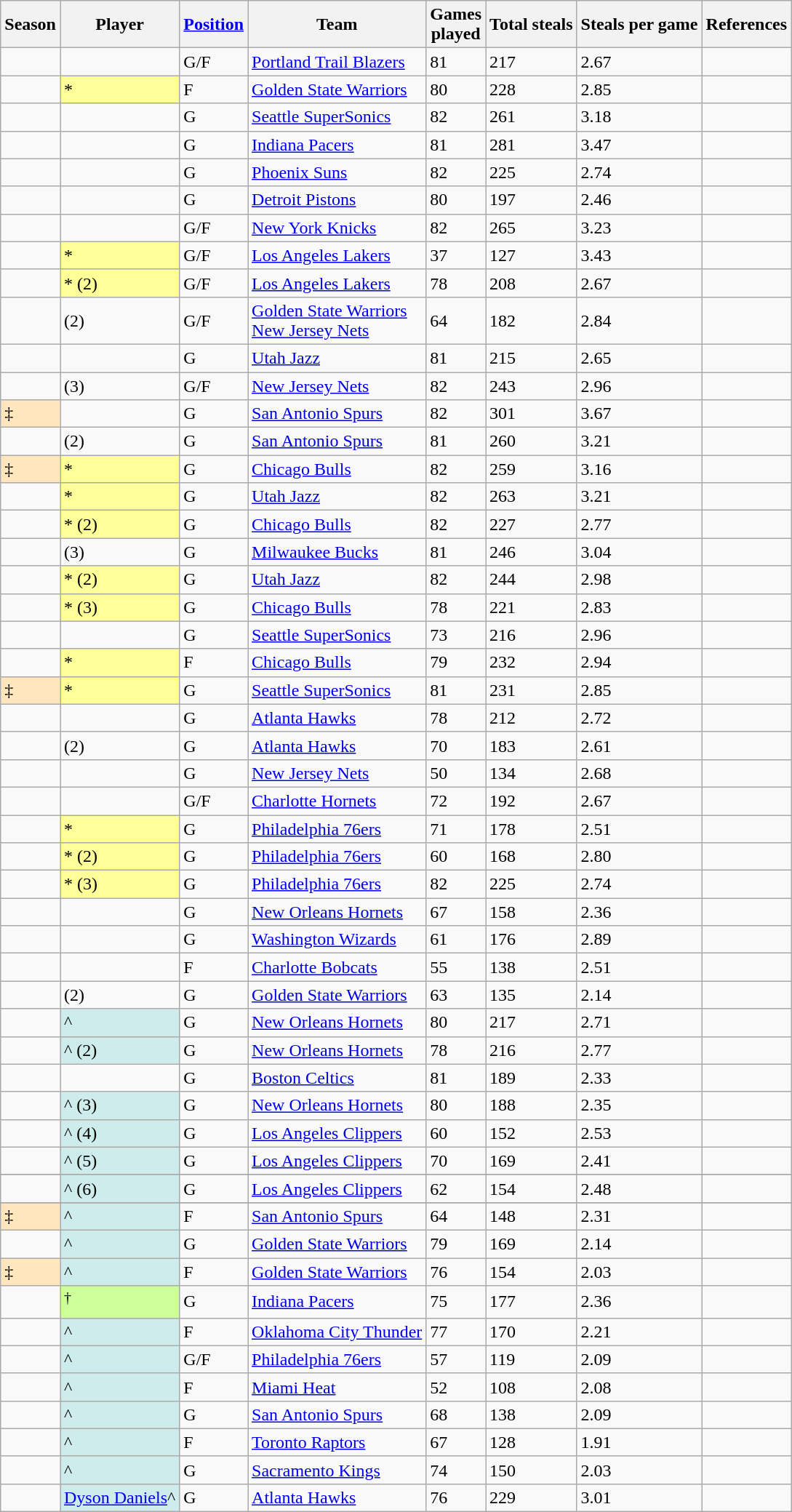<table class="wikitable sortable">
<tr>
<th>Season</th>
<th>Player</th>
<th><a href='#'>Position</a></th>
<th>Team</th>
<th>Games<br>played</th>
<th>Total steals</th>
<th>Steals per game</th>
<th class="unsortable">References</th>
</tr>
<tr>
<td></td>
<td></td>
<td>G/F</td>
<td><a href='#'>Portland Trail Blazers</a></td>
<td>81</td>
<td>217</td>
<td>2.67</td>
<td align=center></td>
</tr>
<tr>
<td></td>
<td bgcolor="#FFFF99">*</td>
<td>F</td>
<td><a href='#'>Golden State Warriors</a></td>
<td>80</td>
<td>228</td>
<td>2.85</td>
<td align=center></td>
</tr>
<tr>
<td></td>
<td></td>
<td>G</td>
<td><a href='#'>Seattle SuperSonics</a></td>
<td>82</td>
<td>261</td>
<td>3.18</td>
<td align=center></td>
</tr>
<tr>
<td></td>
<td></td>
<td>G</td>
<td><a href='#'>Indiana Pacers</a></td>
<td>81</td>
<td>281</td>
<td>3.47</td>
<td align=center></td>
</tr>
<tr>
<td></td>
<td></td>
<td>G</td>
<td><a href='#'>Phoenix Suns</a></td>
<td>82</td>
<td>225</td>
<td>2.74</td>
<td align=center></td>
</tr>
<tr>
<td></td>
<td></td>
<td>G</td>
<td><a href='#'>Detroit Pistons</a></td>
<td>80</td>
<td>197</td>
<td>2.46</td>
<td align=center></td>
</tr>
<tr>
<td></td>
<td></td>
<td>G/F</td>
<td><a href='#'>New York Knicks</a></td>
<td>82</td>
<td>265</td>
<td>3.23</td>
<td align=center></td>
</tr>
<tr>
<td></td>
<td bgcolor="#FFFF99">*</td>
<td>G/F</td>
<td><a href='#'>Los Angeles Lakers</a></td>
<td>37</td>
<td>127</td>
<td>3.43</td>
<td align=center></td>
</tr>
<tr>
<td></td>
<td bgcolor="#FFFF99">* (2)</td>
<td>G/F</td>
<td><a href='#'>Los Angeles Lakers</a></td>
<td>78</td>
<td>208</td>
<td>2.67</td>
<td align=center></td>
</tr>
<tr>
<td></td>
<td> (2)</td>
<td>G/F</td>
<td><a href='#'>Golden State Warriors</a><br><a href='#'>New Jersey Nets</a></td>
<td>64</td>
<td>182</td>
<td>2.84</td>
<td align=center></td>
</tr>
<tr>
<td></td>
<td></td>
<td>G</td>
<td><a href='#'>Utah Jazz</a></td>
<td>81</td>
<td>215</td>
<td>2.65</td>
<td align=center></td>
</tr>
<tr>
<td></td>
<td> (3)</td>
<td>G/F</td>
<td><a href='#'>New Jersey Nets</a></td>
<td>82</td>
<td>243</td>
<td>2.96</td>
<td align=center></td>
</tr>
<tr>
<td bgcolor="#FFE6BD"> ‡</td>
<td></td>
<td>G</td>
<td><a href='#'>San Antonio Spurs</a></td>
<td>82</td>
<td>301</td>
<td>3.67</td>
<td align=center></td>
</tr>
<tr>
<td></td>
<td> (2)</td>
<td>G</td>
<td><a href='#'>San Antonio Spurs</a></td>
<td>81</td>
<td>260</td>
<td>3.21</td>
<td align=center></td>
</tr>
<tr>
<td bgcolor="#FFE6BD"> ‡</td>
<td bgcolor="#FFFF99">*</td>
<td>G</td>
<td><a href='#'>Chicago Bulls</a></td>
<td>82</td>
<td>259</td>
<td>3.16</td>
<td align=center></td>
</tr>
<tr>
<td></td>
<td bgcolor="#FFFF99">*</td>
<td>G</td>
<td><a href='#'>Utah Jazz</a></td>
<td>82</td>
<td>263</td>
<td>3.21</td>
<td align=center></td>
</tr>
<tr>
<td></td>
<td bgcolor="#FFFF99">* (2)</td>
<td>G</td>
<td><a href='#'>Chicago Bulls</a></td>
<td>82</td>
<td>227</td>
<td>2.77</td>
<td align=center></td>
</tr>
<tr>
<td></td>
<td> (3)</td>
<td>G</td>
<td><a href='#'>Milwaukee Bucks</a></td>
<td>81</td>
<td>246</td>
<td>3.04</td>
<td align=center></td>
</tr>
<tr>
<td></td>
<td bgcolor="#FFFF99">* (2)</td>
<td>G</td>
<td><a href='#'>Utah Jazz</a></td>
<td>82</td>
<td>244</td>
<td>2.98</td>
<td align=center></td>
</tr>
<tr>
<td></td>
<td bgcolor="#FFFF99">* (3)</td>
<td>G</td>
<td><a href='#'>Chicago Bulls</a></td>
<td>78</td>
<td>221</td>
<td>2.83</td>
<td align=center></td>
</tr>
<tr>
<td></td>
<td></td>
<td>G</td>
<td><a href='#'>Seattle SuperSonics</a></td>
<td>73</td>
<td>216</td>
<td>2.96</td>
<td align=center></td>
</tr>
<tr>
<td></td>
<td bgcolor="#FFFF99">*</td>
<td>F</td>
<td><a href='#'>Chicago Bulls</a></td>
<td>79</td>
<td>232</td>
<td>2.94</td>
<td align=center></td>
</tr>
<tr>
<td bgcolor="#FFE6BD"> ‡</td>
<td bgcolor="#FFFF99">*</td>
<td>G</td>
<td><a href='#'>Seattle SuperSonics</a></td>
<td>81</td>
<td>231</td>
<td>2.85</td>
<td align=center></td>
</tr>
<tr>
<td></td>
<td></td>
<td>G</td>
<td><a href='#'>Atlanta Hawks</a></td>
<td>78</td>
<td>212</td>
<td>2.72</td>
<td align=center></td>
</tr>
<tr>
<td></td>
<td> (2)</td>
<td>G</td>
<td><a href='#'>Atlanta Hawks</a></td>
<td>70</td>
<td>183</td>
<td>2.61</td>
<td align=center></td>
</tr>
<tr>
<td></td>
<td></td>
<td>G</td>
<td><a href='#'>New Jersey Nets</a></td>
<td>50</td>
<td>134</td>
<td>2.68</td>
<td align=center></td>
</tr>
<tr>
<td></td>
<td></td>
<td>G/F</td>
<td><a href='#'>Charlotte Hornets</a></td>
<td>72</td>
<td>192</td>
<td>2.67</td>
<td align=center></td>
</tr>
<tr>
<td></td>
<td bgcolor="#FFFF99">*</td>
<td>G</td>
<td><a href='#'>Philadelphia 76ers</a></td>
<td>71</td>
<td>178</td>
<td>2.51</td>
<td align=center></td>
</tr>
<tr>
<td></td>
<td bgcolor="#FFFF99">* (2)</td>
<td>G</td>
<td><a href='#'>Philadelphia 76ers</a></td>
<td>60</td>
<td>168</td>
<td>2.80</td>
<td align=center></td>
</tr>
<tr>
<td></td>
<td bgcolor="#FFFF99">* (3)</td>
<td>G</td>
<td><a href='#'>Philadelphia 76ers</a></td>
<td>82</td>
<td>225</td>
<td>2.74</td>
<td align=center></td>
</tr>
<tr>
<td></td>
<td></td>
<td>G</td>
<td><a href='#'>New Orleans Hornets</a></td>
<td>67</td>
<td>158</td>
<td>2.36</td>
<td align=center></td>
</tr>
<tr>
<td></td>
<td></td>
<td>G</td>
<td><a href='#'>Washington Wizards</a></td>
<td>61</td>
<td>176</td>
<td>2.89</td>
<td align=center></td>
</tr>
<tr>
<td></td>
<td></td>
<td>F</td>
<td><a href='#'>Charlotte Bobcats</a></td>
<td>55</td>
<td>138</td>
<td>2.51</td>
<td align=center></td>
</tr>
<tr>
<td></td>
<td> (2)</td>
<td>G</td>
<td><a href='#'>Golden State Warriors</a></td>
<td>63</td>
<td>135</td>
<td>2.14</td>
<td align=center></td>
</tr>
<tr>
<td></td>
<td bgcolor="#CFECEC">^</td>
<td>G</td>
<td><a href='#'>New Orleans Hornets</a></td>
<td>80</td>
<td>217</td>
<td>2.71</td>
<td align=center></td>
</tr>
<tr>
<td></td>
<td bgcolor="#CFECEC">^ (2)</td>
<td>G</td>
<td><a href='#'>New Orleans Hornets</a></td>
<td>78</td>
<td>216</td>
<td>2.77</td>
<td align=center></td>
</tr>
<tr>
<td></td>
<td></td>
<td>G</td>
<td><a href='#'>Boston Celtics</a></td>
<td>81</td>
<td>189</td>
<td>2.33</td>
<td align=center></td>
</tr>
<tr>
<td></td>
<td bgcolor="#CFECEC">^ (3)</td>
<td>G</td>
<td><a href='#'>New Orleans Hornets</a></td>
<td>80</td>
<td>188</td>
<td>2.35</td>
<td align=center></td>
</tr>
<tr>
<td></td>
<td bgcolor="#CFECEC">^ (4)</td>
<td>G</td>
<td><a href='#'>Los Angeles Clippers</a></td>
<td>60</td>
<td>152</td>
<td>2.53</td>
<td align=center></td>
</tr>
<tr>
<td></td>
<td bgcolor="#CFECEC">^ (5)</td>
<td>G</td>
<td><a href='#'>Los Angeles Clippers</a></td>
<td>70</td>
<td>169</td>
<td>2.41</td>
<td align=center></td>
</tr>
<tr>
</tr>
<tr>
<td></td>
<td bgcolor="#CFECEC">^ (6)</td>
<td>G</td>
<td><a href='#'>Los Angeles Clippers</a></td>
<td>62</td>
<td>154</td>
<td>2.48</td>
<td align=center></td>
</tr>
<tr>
</tr>
<tr>
<td bgcolor="#FFE6BD"> ‡</td>
<td bgcolor="#CFECEC">^ </td>
<td>F</td>
<td><a href='#'>San Antonio Spurs</a></td>
<td>64</td>
<td>148</td>
<td>2.31</td>
<td align=center></td>
</tr>
<tr>
<td></td>
<td bgcolor="#CFECEC">^</td>
<td>G</td>
<td><a href='#'>Golden State Warriors</a></td>
<td>79</td>
<td>169</td>
<td>2.14</td>
<td align=center></td>
</tr>
<tr>
<td bgcolor="#FFE6BD"> ‡</td>
<td bgcolor="#CFECEC">^</td>
<td>F</td>
<td><a href='#'>Golden State Warriors</a></td>
<td>76</td>
<td>154</td>
<td>2.03</td>
<td align=center></td>
</tr>
<tr>
<td></td>
<td bgcolor="#CCFF99"><sup>†</sup></td>
<td>G</td>
<td><a href='#'>Indiana Pacers</a></td>
<td>75</td>
<td>177</td>
<td>2.36</td>
<td align=center></td>
</tr>
<tr>
<td></td>
<td bgcolor="#CFECEC">^</td>
<td>F</td>
<td><a href='#'>Oklahoma City Thunder</a></td>
<td>77</td>
<td>170</td>
<td>2.21</td>
<td align=center></td>
</tr>
<tr>
<td></td>
<td bgcolor="#CFECEC">^</td>
<td>G/F</td>
<td><a href='#'>Philadelphia 76ers</a></td>
<td>57</td>
<td>119</td>
<td>2.09</td>
<td align=center></td>
</tr>
<tr>
<td></td>
<td bgcolor="#CFECEC">^</td>
<td>F</td>
<td><a href='#'>Miami Heat</a></td>
<td>52</td>
<td>108</td>
<td>2.08</td>
<td align=center></td>
</tr>
<tr>
<td></td>
<td bgcolor="#CFECEC">^</td>
<td>G</td>
<td><a href='#'>San Antonio Spurs</a></td>
<td>68</td>
<td>138</td>
<td>2.09</td>
<td align=center></td>
</tr>
<tr>
<td></td>
<td bgcolor="#CFECEC">^</td>
<td>F</td>
<td><a href='#'>Toronto Raptors</a></td>
<td>67</td>
<td>128</td>
<td>1.91</td>
<td align=center></td>
</tr>
<tr>
<td></td>
<td bgcolor="#CFECEC">^</td>
<td>G</td>
<td><a href='#'>Sacramento Kings</a></td>
<td>74</td>
<td>150</td>
<td>2.03</td>
<td align=center></td>
</tr>
<tr>
<td></td>
<td bgcolor="#CFECEC"><a href='#'>Dyson Daniels</a>^</td>
<td>G</td>
<td><a href='#'>Atlanta Hawks</a></td>
<td>76</td>
<td>229</td>
<td>3.01</td>
<td align=center></td>
</tr>
</table>
